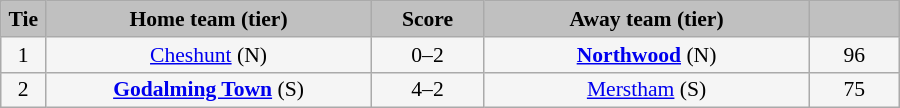<table class="wikitable" style="width: 600px; background:WhiteSmoke; text-align:center; font-size:90%">
<tr>
<td scope="col" style="width:  5.00%; background:silver;"><strong>Tie</strong></td>
<td scope="col" style="width: 36.25%; background:silver;"><strong>Home team (tier)</strong></td>
<td scope="col" style="width: 12.50%; background:silver;"><strong>Score</strong></td>
<td scope="col" style="width: 36.25%; background:silver;"><strong>Away team (tier)</strong></td>
<td scope="col" style="width: 10.00%; background:silver;"><strong></strong></td>
</tr>
<tr>
<td>1</td>
<td><a href='#'>Cheshunt</a> (N)</td>
<td>0–2</td>
<td><strong><a href='#'>Northwood</a></strong> (N)</td>
<td>96</td>
</tr>
<tr>
<td>2</td>
<td><strong><a href='#'>Godalming Town</a></strong> (S)</td>
<td>4–2</td>
<td><a href='#'>Merstham</a> (S)</td>
<td>75</td>
</tr>
</table>
